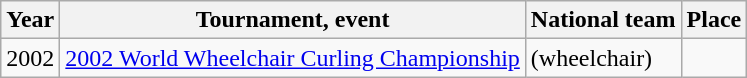<table class="wikitable">
<tr>
<th scope="col">Year</th>
<th scope="col">Tournament, event</th>
<th scope="col">National team</th>
<th scope="col">Place</th>
</tr>
<tr>
<td>2002</td>
<td><a href='#'>2002 World Wheelchair Curling Championship</a></td>
<td> (wheelchair)</td>
<td></td>
</tr>
</table>
